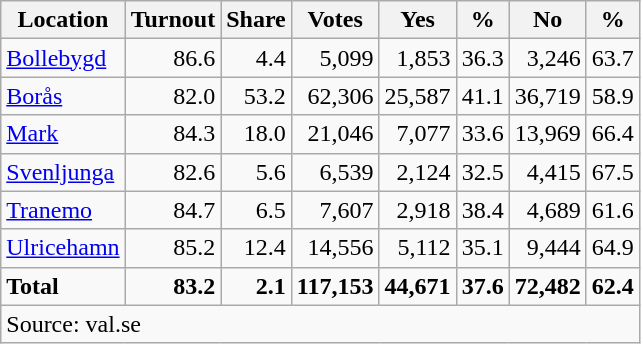<table class="wikitable sortable" style=text-align:right>
<tr>
<th>Location</th>
<th>Turnout</th>
<th>Share</th>
<th>Votes</th>
<th>Yes</th>
<th>%</th>
<th>No</th>
<th>%</th>
</tr>
<tr>
<td align=left><a href='#'>Bollebygd</a></td>
<td>86.6</td>
<td>4.4</td>
<td>5,099</td>
<td>1,853</td>
<td>36.3</td>
<td>3,246</td>
<td>63.7</td>
</tr>
<tr>
<td align=left><a href='#'>Borås</a></td>
<td>82.0</td>
<td>53.2</td>
<td>62,306</td>
<td>25,587</td>
<td>41.1</td>
<td>36,719</td>
<td>58.9</td>
</tr>
<tr>
<td align=left><a href='#'>Mark</a></td>
<td>84.3</td>
<td>18.0</td>
<td>21,046</td>
<td>7,077</td>
<td>33.6</td>
<td>13,969</td>
<td>66.4</td>
</tr>
<tr>
<td align=left><a href='#'>Svenljunga</a></td>
<td>82.6</td>
<td>5.6</td>
<td>6,539</td>
<td>2,124</td>
<td>32.5</td>
<td>4,415</td>
<td>67.5</td>
</tr>
<tr>
<td align=left><a href='#'>Tranemo</a></td>
<td>84.7</td>
<td>6.5</td>
<td>7,607</td>
<td>2,918</td>
<td>38.4</td>
<td>4,689</td>
<td>61.6</td>
</tr>
<tr>
<td align=left><a href='#'>Ulricehamn</a></td>
<td>85.2</td>
<td>12.4</td>
<td>14,556</td>
<td>5,112</td>
<td>35.1</td>
<td>9,444</td>
<td>64.9</td>
</tr>
<tr>
<td align=left><strong>Total</strong></td>
<td><strong>83.2</strong></td>
<td><strong>2.1</strong></td>
<td><strong>117,153</strong></td>
<td><strong>44,671</strong></td>
<td><strong>37.6</strong></td>
<td><strong>72,482</strong></td>
<td><strong>62.4</strong></td>
</tr>
<tr>
<td align=left colspan=8>Source: val.se </td>
</tr>
</table>
